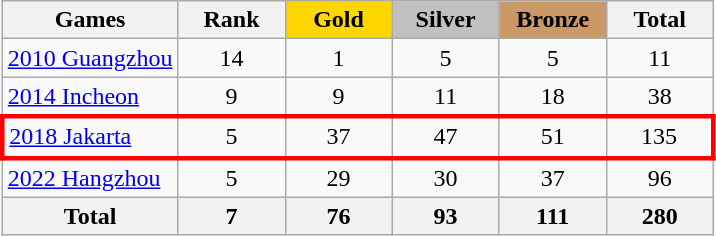<table class="wikitable sortable" style="margin-top:0; text-align:center;">
<tr>
<th>Games</th>
<th style="width:4em;">Rank</th>
<th style="background:gold; width:4em;">Gold</th>
<th style="background:silver; width:4em;">Silver</th>
<th style="background:#c96; width:4em;">Bronze</th>
<th style="width:4em;">Total</th>
</tr>
<tr>
<td align=left> <a href='#'>2010 Guangzhou</a></td>
<td>14</td>
<td>1</td>
<td>5</td>
<td>5</td>
<td>11</td>
</tr>
<tr>
<td align=left> <a href='#'>2014 Incheon</a></td>
<td>9</td>
<td>9</td>
<td>11</td>
<td>18</td>
<td>38</td>
</tr>
<tr style="border: 3px solid red">
<td align=left> <a href='#'>2018 Jakarta</a></td>
<td>5</td>
<td>37</td>
<td>47</td>
<td>51</td>
<td>135</td>
</tr>
<tr>
<td align=left> <a href='#'>2022 Hangzhou</a></td>
<td>5</td>
<td>29</td>
<td>30</td>
<td>37</td>
<td>96</td>
</tr>
<tr>
<th>Total</th>
<th>7</th>
<th>76</th>
<th>93</th>
<th>111</th>
<th>280</th>
</tr>
</table>
